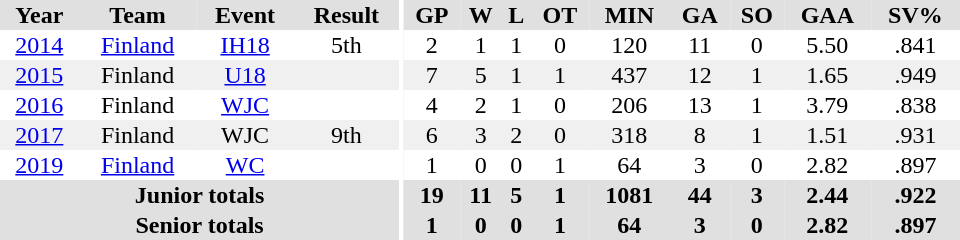<table border="0" cellpadding="1" cellspacing="0" ID="Table3" style="text-align:center; width:40em">
<tr bgcolor="#e0e0e0">
<th>Year</th>
<th>Team</th>
<th>Event</th>
<th>Result</th>
<th rowspan="99" bgcolor="#ffffff"></th>
<th>GP</th>
<th>W</th>
<th>L</th>
<th>OT</th>
<th>MIN</th>
<th>GA</th>
<th>SO</th>
<th>GAA</th>
<th>SV%</th>
</tr>
<tr>
<td><a href='#'>2014</a></td>
<td><a href='#'>Finland</a></td>
<td><a href='#'>IH18</a></td>
<td>5th</td>
<td>2</td>
<td>1</td>
<td>1</td>
<td>0</td>
<td>120</td>
<td>11</td>
<td>0</td>
<td>5.50</td>
<td>.841</td>
</tr>
<tr bgcolor="#f0f0f0">
<td><a href='#'>2015</a></td>
<td>Finland</td>
<td><a href='#'>U18</a></td>
<td></td>
<td>7</td>
<td>5</td>
<td>1</td>
<td>1</td>
<td>437</td>
<td>12</td>
<td>1</td>
<td>1.65</td>
<td>.949</td>
</tr>
<tr>
<td><a href='#'>2016</a></td>
<td>Finland</td>
<td><a href='#'>WJC</a></td>
<td></td>
<td>4</td>
<td>2</td>
<td>1</td>
<td>0</td>
<td>206</td>
<td>13</td>
<td>1</td>
<td>3.79</td>
<td>.838</td>
</tr>
<tr bgcolor="#f0f0f0">
<td><a href='#'>2017</a></td>
<td>Finland</td>
<td>WJC</td>
<td>9th</td>
<td>6</td>
<td>3</td>
<td>2</td>
<td>0</td>
<td>318</td>
<td>8</td>
<td>1</td>
<td>1.51</td>
<td>.931</td>
</tr>
<tr>
<td><a href='#'>2019</a></td>
<td><a href='#'>Finland</a></td>
<td><a href='#'>WC</a></td>
<td></td>
<td>1</td>
<td>0</td>
<td>0</td>
<td>1</td>
<td>64</td>
<td>3</td>
<td>0</td>
<td>2.82</td>
<td>.897</td>
</tr>
<tr bgcolor="#e0e0e0">
<th colspan="4">Junior totals</th>
<th>19</th>
<th>11</th>
<th>5</th>
<th>1</th>
<th>1081</th>
<th>44</th>
<th>3</th>
<th>2.44</th>
<th>.922</th>
</tr>
<tr bgcolor="#e0e0e0">
<th colspan="4">Senior totals</th>
<th>1</th>
<th>0</th>
<th>0</th>
<th>1</th>
<th>64</th>
<th>3</th>
<th>0</th>
<th>2.82</th>
<th>.897</th>
</tr>
</table>
